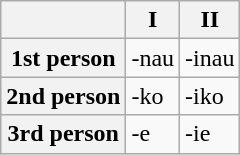<table class="wikitable">
<tr>
<th></th>
<th>I</th>
<th>II</th>
</tr>
<tr>
<th>1st person</th>
<td>-nau</td>
<td>-inau</td>
</tr>
<tr>
<th>2nd person</th>
<td>-ko</td>
<td>-iko</td>
</tr>
<tr>
<th>3rd person</th>
<td>-e</td>
<td>-ie</td>
</tr>
</table>
